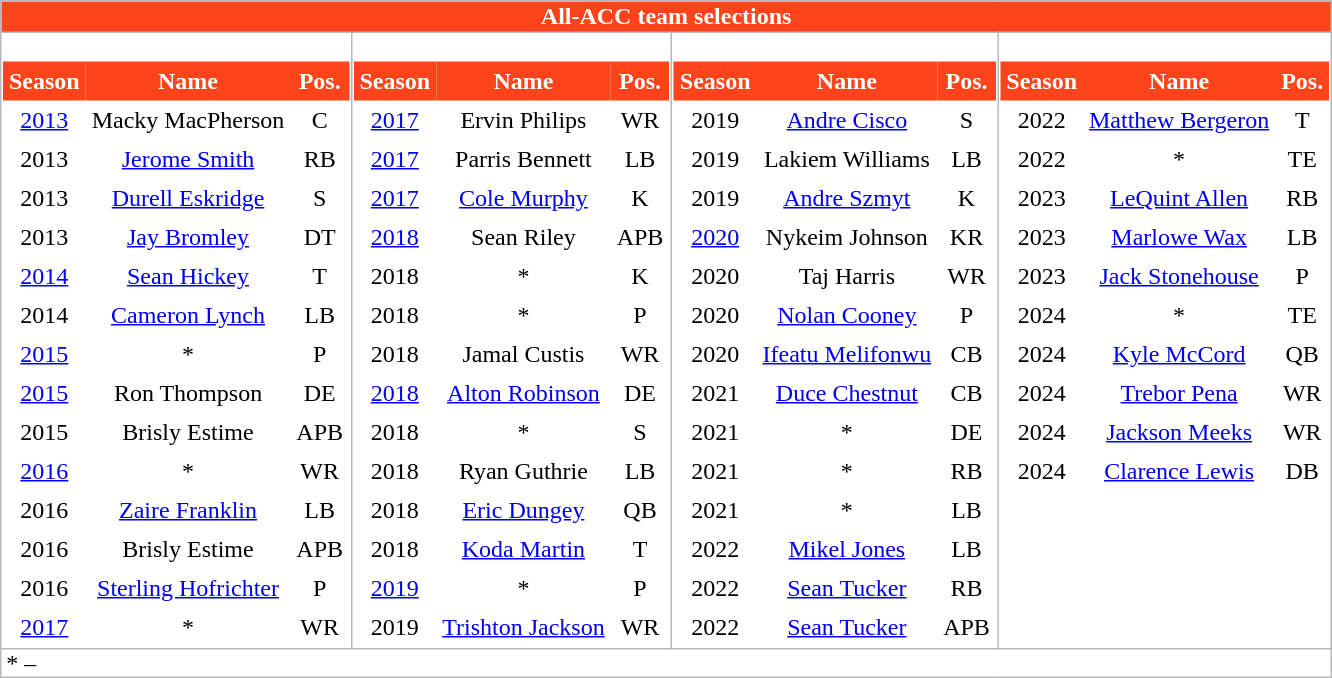<table class="toccolours collapsible" style="background:white; border:1px #b7b7b7 solid; border-collapse:collapse;">
<tr>
<th colspan="4" style="background:#FF431B; color:#FFF;">All-ACC team selections</th>
</tr>
<tr style="background:white;">
<td style="vertical-align:top; border: 1px #b7b7b7 solid;"><br><table cellpadding="4" border="0" cellspacing="0" style="width:100%;text-align:center;">
<tr>
<th style="background:#FF431B; color:#FFF;">Season</th>
<th style="background:#FF431B; color:#FFF;">Name</th>
<th style="background:#FF431B; color:#FFF;">Pos.</th>
</tr>
<tr>
<td><a href='#'>2013</a></td>
<td>Macky MacPherson</td>
<td>C</td>
</tr>
<tr>
<td>2013</td>
<td><a href='#'>Jerome Smith</a></td>
<td>RB</td>
</tr>
<tr>
<td>2013</td>
<td><a href='#'>Durell Eskridge</a></td>
<td>S</td>
</tr>
<tr>
<td>2013</td>
<td><a href='#'>Jay Bromley</a></td>
<td>DT</td>
</tr>
<tr>
<td><a href='#'>2014</a></td>
<td><a href='#'>Sean Hickey</a></td>
<td>T</td>
</tr>
<tr>
<td>2014</td>
<td><a href='#'>Cameron Lynch</a></td>
<td>LB</td>
</tr>
<tr>
<td><a href='#'>2015</a></td>
<td><strong><a href='#'></a></strong>*</td>
<td>P</td>
</tr>
<tr>
<td><a href='#'>2015</a></td>
<td>Ron Thompson</td>
<td>DE</td>
</tr>
<tr>
<td>2015</td>
<td>Brisly Estime</td>
<td>APB</td>
</tr>
<tr>
<td><a href='#'>2016</a></td>
<td><strong><a href='#'></a></strong>*</td>
<td>WR</td>
</tr>
<tr>
<td>2016</td>
<td><a href='#'>Zaire Franklin</a></td>
<td>LB</td>
</tr>
<tr>
<td>2016</td>
<td>Brisly Estime</td>
<td>APB</td>
</tr>
<tr>
<td>2016</td>
<td><a href='#'>Sterling Hofrichter</a></td>
<td>P</td>
</tr>
<tr>
<td><a href='#'>2017</a></td>
<td><strong><a href='#'></a></strong>*</td>
<td>WR</td>
</tr>
</table>
</td>
<td style="vertical-align:top; border: 1px #b7b7b7 solid;"><br><table cellpadding="4" border="0" cellspacing="0" style="width:100%;text-align:center;">
<tr>
<th style="background:#FF431B; color:#FFF;">Season</th>
<th style="background:#FF431B; color:#FFF;">Name</th>
<th style="background:#FF431B; color:#FFF;">Pos.</th>
</tr>
<tr>
<td><a href='#'>2017</a></td>
<td>Ervin Philips</td>
<td>WR</td>
</tr>
<tr>
<td><a href='#'>2017</a></td>
<td>Parris Bennett</td>
<td>LB</td>
</tr>
<tr>
<td><a href='#'>2017</a></td>
<td><a href='#'>Cole Murphy</a></td>
<td>K</td>
</tr>
<tr>
<td><a href='#'>2018</a></td>
<td>Sean Riley</td>
<td>APB</td>
</tr>
<tr>
<td>2018</td>
<td><strong><a href='#'></a></strong>*</td>
<td>K</td>
</tr>
<tr>
<td>2018</td>
<td><strong><a href='#'></a></strong>*</td>
<td>P</td>
</tr>
<tr>
<td>2018</td>
<td>Jamal Custis</td>
<td>WR</td>
</tr>
<tr>
<td><a href='#'>2018</a></td>
<td><a href='#'>Alton Robinson</a></td>
<td>DE</td>
</tr>
<tr>
<td>2018</td>
<td><strong><a href='#'></a></strong>*</td>
<td>S</td>
</tr>
<tr>
<td>2018</td>
<td>Ryan Guthrie</td>
<td>LB</td>
</tr>
<tr>
<td>2018</td>
<td><a href='#'>Eric Dungey</a></td>
<td>QB</td>
</tr>
<tr>
<td>2018</td>
<td><a href='#'>Koda Martin</a></td>
<td>T</td>
</tr>
<tr>
<td><a href='#'>2019</a></td>
<td><strong><a href='#'></a></strong>*</td>
<td>P</td>
</tr>
<tr>
<td>2019</td>
<td><a href='#'>Trishton Jackson</a></td>
<td>WR</td>
</tr>
</table>
</td>
<td style="vertical-align:top; border: 1px #b7b7b7 solid;"><br><table cellpadding="4" border="0" cellspacing="0" style="width:100%;text-align:center;">
<tr>
<th style="background:#FF431B; color:#FFF;">Season</th>
<th style="background:#FF431B; color:#FFF;">Name</th>
<th style="background:#FF431B; color:#FFF;">Pos.</th>
</tr>
<tr>
<td>2019</td>
<td><a href='#'>Andre Cisco</a></td>
<td>S</td>
</tr>
<tr>
<td>2019</td>
<td>Lakiem Williams</td>
<td>LB</td>
</tr>
<tr>
<td>2019</td>
<td><a href='#'>Andre Szmyt</a></td>
<td>K</td>
</tr>
<tr>
<td><a href='#'>2020</a></td>
<td>Nykeim Johnson</td>
<td>KR</td>
</tr>
<tr>
<td>2020</td>
<td>Taj Harris</td>
<td>WR</td>
</tr>
<tr>
<td>2020</td>
<td><a href='#'>Nolan Cooney</a></td>
<td>P</td>
</tr>
<tr>
<td>2020</td>
<td><a href='#'>Ifeatu Melifonwu</a></td>
<td>CB</td>
</tr>
<tr>
<td>2021</td>
<td><a href='#'>Duce Chestnut</a></td>
<td>CB</td>
</tr>
<tr>
<td>2021</td>
<td><strong><a href='#'></a></strong>*</td>
<td>DE</td>
</tr>
<tr>
<td>2021</td>
<td><strong><a href='#'></a></strong>*</td>
<td>RB</td>
</tr>
<tr>
<td>2021</td>
<td><strong><a href='#'></a></strong>*</td>
<td>LB</td>
</tr>
<tr>
<td>2022</td>
<td><a href='#'>Mikel Jones</a></td>
<td>LB</td>
</tr>
<tr>
<td>2022</td>
<td><a href='#'>Sean Tucker</a></td>
<td>RB</td>
</tr>
<tr>
<td>2022</td>
<td><a href='#'>Sean Tucker</a></td>
<td>APB</td>
</tr>
</table>
</td>
<td style="vertical-align:top; border: 1px #b7b7b7 solid;"><br><table cellpadding="4" border="0" cellspacing="0" style="width:100%;text-align:center;">
<tr>
<th style="background:#FF431B; color:#FFF;">Season</th>
<th style="background:#FF431B; color:#FFF;">Name</th>
<th style="background:#FF431B; color:#FFF;">Pos.</th>
</tr>
<tr>
<td>2022</td>
<td><a href='#'>Matthew Bergeron</a></td>
<td>T</td>
</tr>
<tr>
<td>2022</td>
<td><strong><a href='#'></a></strong>*</td>
<td>TE</td>
</tr>
<tr>
<td>2023</td>
<td><a href='#'>LeQuint Allen</a></td>
<td>RB</td>
</tr>
<tr>
<td>2023</td>
<td><a href='#'>Marlowe Wax</a></td>
<td>LB</td>
</tr>
<tr>
<td>2023</td>
<td><a href='#'>Jack Stonehouse</a></td>
<td>P</td>
</tr>
<tr>
<td>2024</td>
<td><strong><a href='#'></a></strong>*</td>
<td>TE</td>
</tr>
<tr>
<td>2024</td>
<td><a href='#'>Kyle McCord</a></td>
<td>QB</td>
</tr>
<tr>
<td>2024</td>
<td><a href='#'>Trebor Pena</a></td>
<td>WR</td>
</tr>
<tr>
<td>2024</td>
<td><a href='#'>Jackson Meeks</a></td>
<td>WR</td>
</tr>
<tr>
<td>2024</td>
<td><a href='#'>Clarence Lewis</a></td>
<td>DB</td>
</tr>
</table>
</td>
</tr>
<tr>
<td colspan="4" style="padding:0 0.2em">* – </td>
</tr>
</table>
